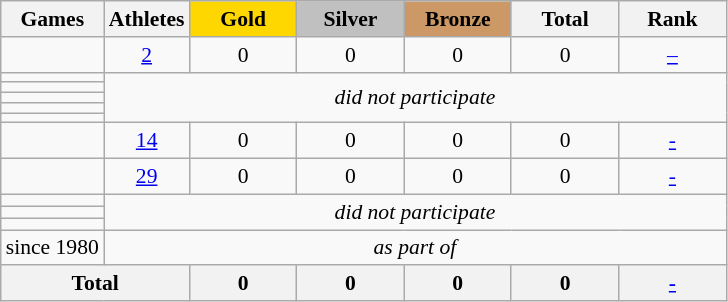<table class="wikitable" style="text-align:center; font-size:90%;">
<tr>
<th>Games</th>
<th>Athletes</th>
<td style="background:gold; width:4.5em; font-weight:bold;">Gold</td>
<td style="background:silver; width:4.5em; font-weight:bold;">Silver</td>
<td style="background:#cc9966; width:4.5em; font-weight:bold;">Bronze</td>
<th style="width:4.5em; font-weight:bold;">Total</th>
<th style="width:4.5em; font-weight:bold;">Rank</th>
</tr>
<tr>
<td align=left></td>
<td><a href='#'>2</a></td>
<td>0</td>
<td>0</td>
<td>0</td>
<td>0</td>
<td><a href='#'>–</a></td>
</tr>
<tr>
<td align=left></td>
<td rowspan=5; colspan=6><em>did not participate</em></td>
</tr>
<tr>
<td align=left></td>
</tr>
<tr>
<td align=left></td>
</tr>
<tr>
<td align=left></td>
</tr>
<tr>
<td align=left></td>
</tr>
<tr>
<td align=left></td>
<td><a href='#'>14</a></td>
<td>0</td>
<td>0</td>
<td>0</td>
<td>0</td>
<td><a href='#'>-</a></td>
</tr>
<tr>
<td align=left></td>
<td><a href='#'>29</a></td>
<td>0</td>
<td>0</td>
<td>0</td>
<td>0</td>
<td><a href='#'>-</a></td>
</tr>
<tr>
<td align=left></td>
<td rowspan=3; colspan=6><em>did not participate</em></td>
</tr>
<tr>
<td align=left></td>
</tr>
<tr>
<td align=left></td>
</tr>
<tr>
<td align=left>since 1980</td>
<td colspan=6><em>as part of </em></td>
</tr>
<tr>
<th colspan=2>Total</th>
<th>0</th>
<th>0</th>
<th>0</th>
<th>0</th>
<th><a href='#'>-</a></th>
</tr>
</table>
